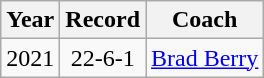<table class="wikitable sortable" style="text-align: center;">
<tr>
<th>Year</th>
<th>Record</th>
<th>Coach</th>
</tr>
<tr>
<td>2021</td>
<td>22-6-1</td>
<td><a href='#'>Brad Berry</a></td>
</tr>
</table>
